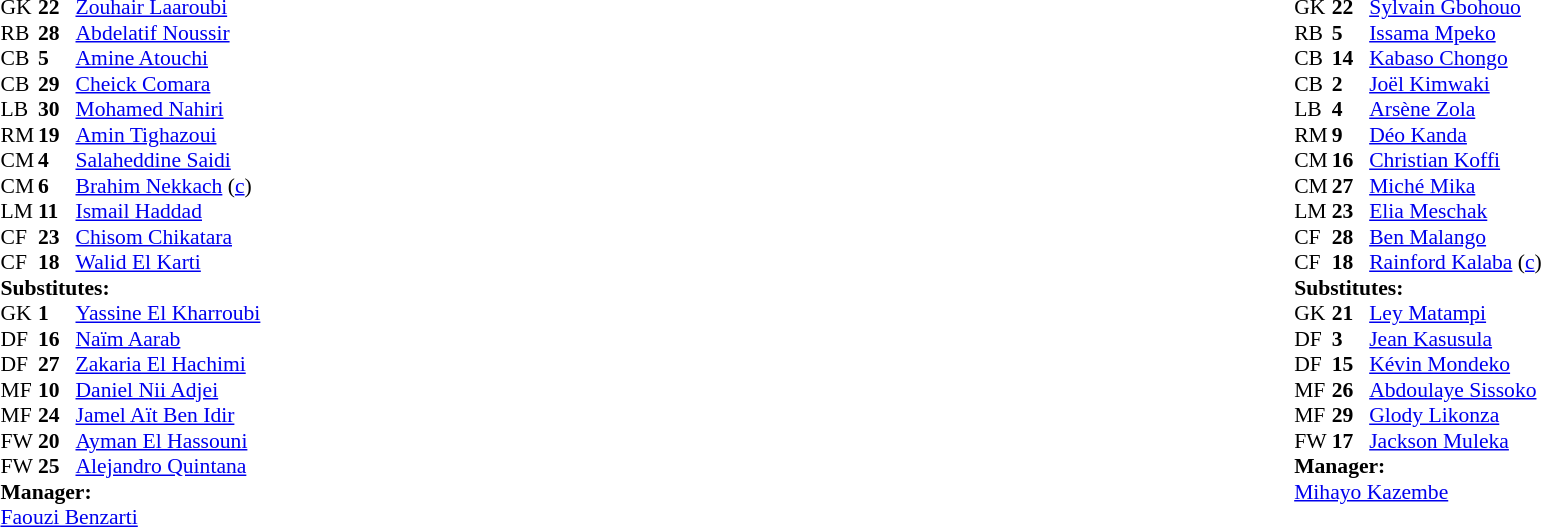<table width="100%">
<tr>
<td valign="top" width="40%"><br><table style="font-size:90%" cellspacing="0" cellpadding="0">
<tr>
<th width=25></th>
<th width=25></th>
</tr>
<tr>
<td>GK</td>
<td><strong>22</strong></td>
<td> <a href='#'>Zouhair Laaroubi</a></td>
</tr>
<tr>
<td>RB</td>
<td><strong>28</strong></td>
<td> <a href='#'>Abdelatif Noussir</a></td>
</tr>
<tr>
<td>CB</td>
<td><strong>5</strong></td>
<td> <a href='#'>Amine Atouchi</a></td>
</tr>
<tr>
<td>CB</td>
<td><strong>29</strong></td>
<td> <a href='#'>Cheick Comara</a></td>
</tr>
<tr>
<td>LB</td>
<td><strong>30</strong></td>
<td> <a href='#'>Mohamed Nahiri</a></td>
</tr>
<tr>
<td>RM</td>
<td><strong>19</strong></td>
<td> <a href='#'>Amin Tighazoui</a></td>
<td></td>
<td></td>
</tr>
<tr>
<td>CM</td>
<td><strong>4</strong></td>
<td> <a href='#'>Salaheddine Saidi</a></td>
</tr>
<tr>
<td>CM</td>
<td><strong>6</strong></td>
<td> <a href='#'>Brahim Nekkach</a> (<a href='#'>c</a>)</td>
</tr>
<tr>
<td>LM</td>
<td><strong>11</strong></td>
<td> <a href='#'>Ismail Haddad</a></td>
</tr>
<tr>
<td>CF</td>
<td><strong>23</strong></td>
<td> <a href='#'>Chisom Chikatara</a></td>
<td></td>
<td></td>
</tr>
<tr>
<td>CF</td>
<td><strong>18</strong></td>
<td> <a href='#'>Walid El Karti</a></td>
<td></td>
<td></td>
</tr>
<tr>
<td colspan=3><strong>Substitutes:</strong></td>
</tr>
<tr>
<td>GK</td>
<td><strong>1</strong></td>
<td> <a href='#'>Yassine El Kharroubi</a></td>
</tr>
<tr>
<td>DF</td>
<td><strong>16</strong></td>
<td> <a href='#'>Naïm Aarab</a></td>
<td></td>
<td></td>
</tr>
<tr>
<td>DF</td>
<td><strong>27</strong></td>
<td> <a href='#'>Zakaria El Hachimi</a></td>
</tr>
<tr>
<td>MF</td>
<td><strong>10</strong></td>
<td> <a href='#'>Daniel Nii Adjei</a></td>
</tr>
<tr>
<td>MF</td>
<td><strong>24</strong></td>
<td> <a href='#'>Jamel Aït Ben Idir</a></td>
</tr>
<tr>
<td>FW</td>
<td><strong>20</strong></td>
<td> <a href='#'>Ayman El Hassouni</a></td>
<td></td>
<td></td>
</tr>
<tr>
<td>FW</td>
<td><strong>25</strong></td>
<td> <a href='#'>Alejandro Quintana</a></td>
<td></td>
<td></td>
</tr>
<tr>
<td colspan=3><strong>Manager:</strong></td>
</tr>
<tr>
<td colspan=3> <a href='#'>Faouzi Benzarti</a></td>
</tr>
</table>
</td>
<td valign="top"></td>
<td valign="top" width="50%"><br><table style="font-size:90%; margin:auto" cellspacing="0" cellpadding="0">
<tr>
<th width=25></th>
<th width=25></th>
</tr>
<tr>
<td>GK</td>
<td><strong>22</strong></td>
<td> <a href='#'>Sylvain Gbohouo</a></td>
</tr>
<tr>
<td>RB</td>
<td><strong>5</strong></td>
<td> <a href='#'>Issama Mpeko</a></td>
</tr>
<tr>
<td>CB</td>
<td><strong>14</strong></td>
<td> <a href='#'>Kabaso Chongo</a></td>
<td></td>
</tr>
<tr>
<td>CB</td>
<td><strong>2</strong></td>
<td> <a href='#'>Joël Kimwaki</a></td>
</tr>
<tr>
<td>LB</td>
<td><strong>4</strong></td>
<td> <a href='#'>Arsène Zola</a></td>
</tr>
<tr>
<td>RM</td>
<td><strong>9</strong></td>
<td> <a href='#'>Déo Kanda</a></td>
<td></td>
<td></td>
</tr>
<tr>
<td>CM</td>
<td><strong>16</strong></td>
<td> <a href='#'>Christian Koffi</a></td>
<td></td>
<td></td>
</tr>
<tr>
<td>CM</td>
<td><strong>27</strong></td>
<td> <a href='#'>Miché Mika</a></td>
</tr>
<tr>
<td>LM</td>
<td><strong>23</strong></td>
<td> <a href='#'>Elia Meschak</a></td>
<td></td>
<td></td>
</tr>
<tr>
<td>CF</td>
<td><strong>28</strong></td>
<td> <a href='#'>Ben Malango</a></td>
</tr>
<tr>
<td>CF</td>
<td><strong>18</strong></td>
<td> <a href='#'>Rainford Kalaba</a> (<a href='#'>c</a>)</td>
<td></td>
</tr>
<tr>
<td colspan=3><strong>Substitutes:</strong></td>
</tr>
<tr>
<td>GK</td>
<td><strong>21</strong></td>
<td> <a href='#'>Ley Matampi</a></td>
</tr>
<tr>
<td>DF</td>
<td><strong>3</strong></td>
<td> <a href='#'>Jean Kasusula</a></td>
</tr>
<tr>
<td>DF</td>
<td><strong>15</strong></td>
<td> <a href='#'>Kévin Mondeko</a></td>
<td></td>
<td></td>
</tr>
<tr>
<td>MF</td>
<td><strong>26</strong></td>
<td> <a href='#'>Abdoulaye Sissoko</a></td>
<td></td>
<td></td>
</tr>
<tr>
<td>MF</td>
<td><strong>29</strong></td>
<td> <a href='#'>Glody Likonza</a></td>
</tr>
<tr>
<td>FW</td>
<td><strong>17</strong></td>
<td> <a href='#'>Jackson Muleka</a></td>
<td></td>
<td></td>
</tr>
<tr>
<td colspan=3><strong>Manager:</strong></td>
</tr>
<tr>
<td colspan=3> <a href='#'>Mihayo Kazembe</a></td>
</tr>
</table>
</td>
</tr>
</table>
